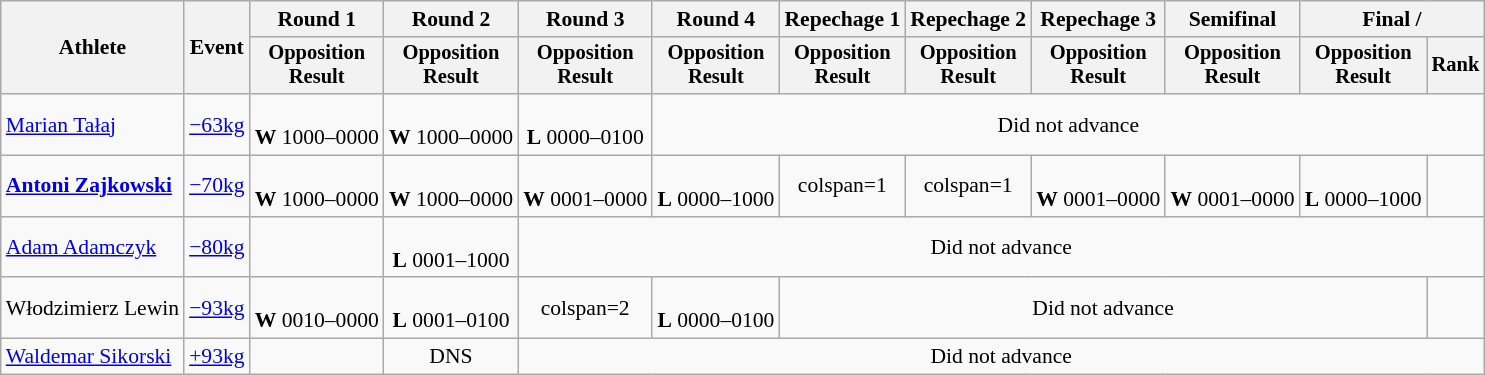<table class="wikitable" style="font-size:90%">
<tr>
<th rowspan="2">Athlete</th>
<th rowspan="2">Event</th>
<th>Round 1</th>
<th>Round 2</th>
<th>Round 3</th>
<th>Round 4</th>
<th>Repechage 1</th>
<th>Repechage 2</th>
<th>Repechage 3</th>
<th>Semifinal</th>
<th colspan=2>Final / </th>
</tr>
<tr style="font-size:95%">
<th>Opposition<br>Result</th>
<th>Opposition<br>Result</th>
<th>Opposition<br>Result</th>
<th>Opposition<br>Result</th>
<th>Opposition<br>Result</th>
<th>Opposition<br>Result</th>
<th>Opposition<br>Result</th>
<th>Opposition<br>Result</th>
<th>Opposition<br>Result</th>
<th>Rank</th>
</tr>
<tr align=center>
<td align=left><a href='#'>Marian Tałaj</a></td>
<td align=left><a href='#'>−63kg</a></td>
<td><br><strong>W</strong> 1000–0000</td>
<td><br><strong>W</strong> 1000–0000</td>
<td><br><strong>L</strong> 0000–0100</td>
<td colspan=7>Did not advance</td>
</tr>
<tr align=center>
<td align=left><strong><a href='#'>Antoni Zajkowski</a></strong></td>
<td align=left><a href='#'>−70kg</a></td>
<td><br><strong>W</strong> 1000–0000</td>
<td><br><strong>W</strong> 1000–0000</td>
<td><br><strong>W</strong> 0001–0000</td>
<td><br><strong>L</strong> 0000–1000</td>
<td>colspan=1 </td>
<td>colspan=1 </td>
<td><br><strong>W</strong> 0001–0000</td>
<td><br><strong>W</strong> 0001–0000</td>
<td><br><strong>L</strong> 0000–1000</td>
<td></td>
</tr>
<tr align=center>
<td align=left><a href='#'>Adam Adamczyk</a></td>
<td align=left><a href='#'>−80kg</a></td>
<td></td>
<td><br><strong>L</strong> 0001–1000</td>
<td colspan=8>Did not advance</td>
</tr>
<tr align=center>
<td align=left>Włodzimierz Lewin</td>
<td align=left><a href='#'>−93kg</a></td>
<td><br><strong>W</strong> 0010–0000</td>
<td><br><strong>L</strong> 0001–0100</td>
<td>colspan=2 </td>
<td><br><strong>L</strong> 0000–0100</td>
<td colspan=5>Did not advance</td>
</tr>
<tr align=center>
<td align=left><a href='#'>Waldemar Sikorski</a></td>
<td align=left><a href='#'>+93kg</a></td>
<td></td>
<td colspan=1>DNS</td>
<td colspan=8>Did not advance</td>
</tr>
</table>
